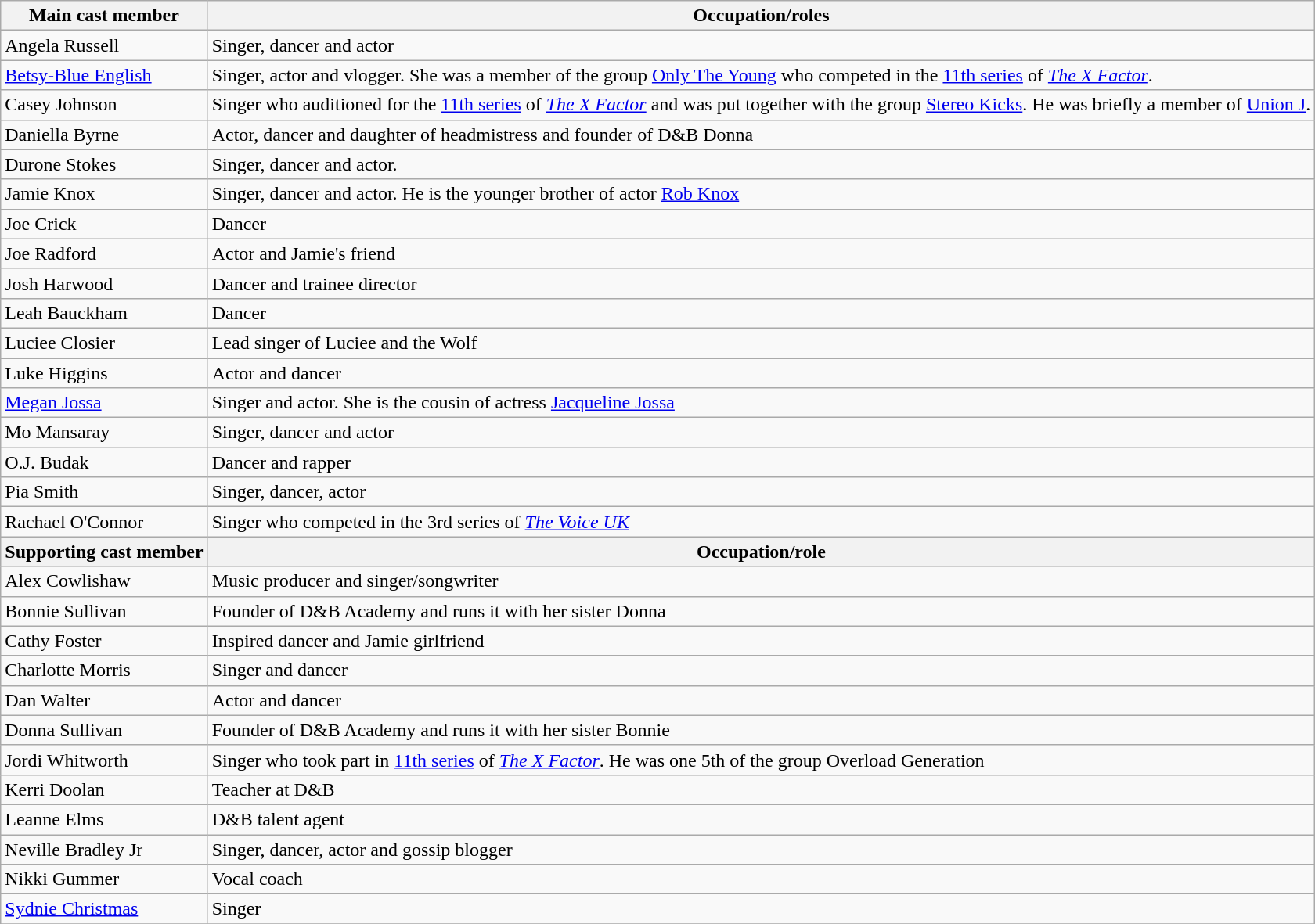<table class="wikitable">
<tr>
<th>Main cast member</th>
<th>Occupation/roles</th>
</tr>
<tr>
<td>Angela Russell</td>
<td>Singer, dancer and actor</td>
</tr>
<tr>
<td><a href='#'>Betsy-Blue English</a></td>
<td>Singer, actor and vlogger. She was a member of the group <a href='#'>Only The Young</a> who competed in the <a href='#'>11th series</a> of <em><a href='#'>The X Factor</a></em>.</td>
</tr>
<tr>
<td>Casey Johnson</td>
<td>Singer who auditioned for the <a href='#'>11th series</a> of <em><a href='#'>The X Factor</a></em> and was put together with the group <a href='#'>Stereo Kicks</a>. He was briefly a member of <a href='#'>Union J</a>.</td>
</tr>
<tr>
<td>Daniella Byrne</td>
<td>Actor, dancer and daughter of headmistress and founder of D&B Donna</td>
</tr>
<tr>
<td>Durone Stokes</td>
<td>Singer, dancer and actor.</td>
</tr>
<tr>
<td>Jamie Knox</td>
<td>Singer, dancer and actor. He is the younger brother of actor <a href='#'>Rob Knox</a></td>
</tr>
<tr>
<td>Joe Crick</td>
<td>Dancer</td>
</tr>
<tr>
<td>Joe Radford</td>
<td>Actor and Jamie's friend</td>
</tr>
<tr>
<td>Josh Harwood</td>
<td>Dancer and trainee director</td>
</tr>
<tr>
<td>Leah Bauckham</td>
<td>Dancer</td>
</tr>
<tr>
<td>Luciee Closier</td>
<td>Lead singer of Luciee and the Wolf</td>
</tr>
<tr>
<td>Luke Higgins</td>
<td>Actor and dancer</td>
</tr>
<tr>
<td><a href='#'>Megan Jossa</a></td>
<td>Singer and actor. She is the cousin of actress <a href='#'>Jacqueline Jossa</a></td>
</tr>
<tr>
<td>Mo Mansaray</td>
<td>Singer, dancer and actor</td>
</tr>
<tr>
<td>O.J. Budak</td>
<td>Dancer and rapper</td>
</tr>
<tr>
<td>Pia Smith</td>
<td>Singer, dancer, actor</td>
</tr>
<tr>
<td>Rachael O'Connor</td>
<td>Singer who competed in the 3rd series of <em><a href='#'>The Voice UK</a></em></td>
</tr>
<tr>
<th>Supporting cast member</th>
<th>Occupation/role</th>
</tr>
<tr>
<td>Alex Cowlishaw</td>
<td>Music producer and singer/songwriter</td>
</tr>
<tr>
<td>Bonnie Sullivan</td>
<td>Founder of D&B Academy and runs it with her sister Donna</td>
</tr>
<tr>
<td>Cathy Foster</td>
<td>Inspired dancer and Jamie girlfriend</td>
</tr>
<tr>
<td>Charlotte Morris</td>
<td>Singer and dancer</td>
</tr>
<tr>
<td>Dan Walter</td>
<td>Actor and dancer</td>
</tr>
<tr>
<td>Donna Sullivan</td>
<td>Founder of D&B Academy and runs it with her sister Bonnie</td>
</tr>
<tr>
<td>Jordi Whitworth</td>
<td>Singer who took part in <a href='#'>11th series</a> of <em><a href='#'>The X Factor</a></em>. He was one 5th of the group Overload Generation</td>
</tr>
<tr>
<td>Kerri Doolan</td>
<td>Teacher at D&B</td>
</tr>
<tr>
<td>Leanne Elms</td>
<td>D&B talent agent</td>
</tr>
<tr>
<td>Neville Bradley Jr</td>
<td>Singer, dancer, actor and gossip blogger</td>
</tr>
<tr>
<td>Nikki Gummer</td>
<td>Vocal coach</td>
</tr>
<tr>
<td><a href='#'>Sydnie Christmas</a></td>
<td>Singer</td>
</tr>
<tr>
</tr>
</table>
